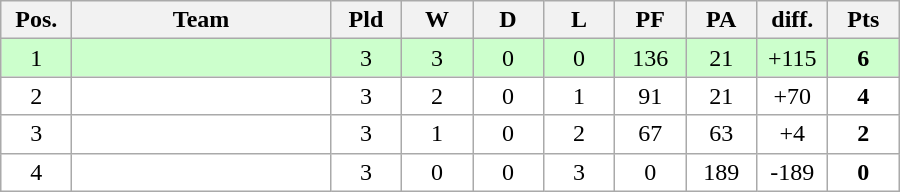<table class="wikitable" style="text-align: center;">
<tr>
<th width=40>Pos.</th>
<th width=165>Team</th>
<th width=40>Pld</th>
<th width=40>W</th>
<th width=40>D</th>
<th width=40>L</th>
<th width=40>PF</th>
<th width=40>PA</th>
<th width=40>diff.</th>
<th width=40>Pts</th>
</tr>
<tr bgcolor=#ccffcc align=center>
<td>1</td>
<td align=left></td>
<td>3</td>
<td>3</td>
<td>0</td>
<td>0</td>
<td>136</td>
<td>21</td>
<td>+115</td>
<td><strong>6</strong></td>
</tr>
<tr bgcolor=#ffffff align=center>
<td>2</td>
<td align=left></td>
<td>3</td>
<td>2</td>
<td>0</td>
<td>1</td>
<td>91</td>
<td>21</td>
<td>+70</td>
<td><strong>4</strong></td>
</tr>
<tr bgcolor=#ffffff align=center>
<td>3</td>
<td align=left></td>
<td>3</td>
<td>1</td>
<td>0</td>
<td>2</td>
<td>67</td>
<td>63</td>
<td>+4</td>
<td><strong>2</strong></td>
</tr>
<tr bgcolor=#ffffff align=center>
<td>4</td>
<td align=left></td>
<td>3</td>
<td>0</td>
<td>0</td>
<td>3</td>
<td>0</td>
<td>189</td>
<td>-189</td>
<td><strong>0</strong></td>
</tr>
</table>
